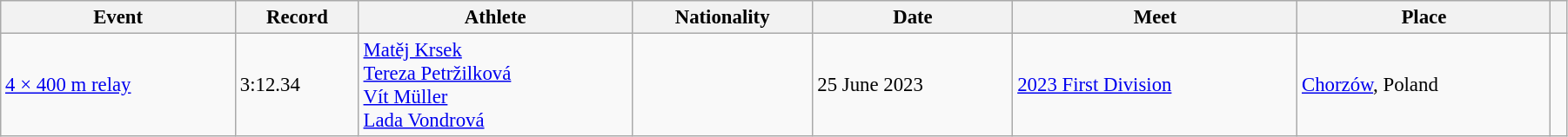<table class="wikitable" style="font-size: 95%; width: 95%;">
<tr>
<th>Event</th>
<th>Record</th>
<th>Athlete</th>
<th>Nationality</th>
<th>Date</th>
<th>Meet</th>
<th>Place</th>
<th></th>
</tr>
<tr>
<td><a href='#'>4 × 400 m relay</a></td>
<td>3:12.34</td>
<td><a href='#'>Matěj Krsek</a><br><a href='#'>Tereza Petržilková</a><br><a href='#'>Vít Müller</a><br><a href='#'>Lada Vondrová</a></td>
<td></td>
<td>25 June 2023</td>
<td><a href='#'>2023 First Division</a></td>
<td><a href='#'>Chorzów</a>, Poland</td>
<td></td>
</tr>
</table>
